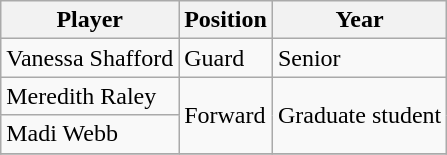<table class="wikitable" border="1">
<tr align=center>
<th style= >Player</th>
<th style= >Position</th>
<th style= >Year</th>
</tr>
<tr>
<td>Vanessa Shafford</td>
<td>Guard</td>
<td>Senior</td>
</tr>
<tr>
<td>Meredith Raley</td>
<td rowspan=2>Forward</td>
<td rowspan=2>Graduate student</td>
</tr>
<tr>
<td>Madi Webb</td>
</tr>
<tr>
</tr>
</table>
